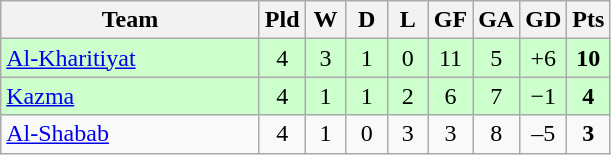<table class="wikitable" style="text-align:center;">
<tr>
<th width=165>Team</th>
<th width=20>Pld</th>
<th width=20>W</th>
<th width=20>D</th>
<th width=20>L</th>
<th width=20>GF</th>
<th width=20>GA</th>
<th width=20>GD</th>
<th width=20>Pts</th>
</tr>
<tr bgcolor=ccffcc>
<td style="text-align:left;"> <a href='#'>Al-Kharitiyat</a></td>
<td>4</td>
<td>3</td>
<td>1</td>
<td>0</td>
<td>11</td>
<td>5</td>
<td>+6</td>
<td><strong>10</strong></td>
</tr>
<tr bgcolor=ccffcc>
<td style="text-align:left;"> <a href='#'>Kazma</a></td>
<td>4</td>
<td>1</td>
<td>1</td>
<td>2</td>
<td>6</td>
<td>7</td>
<td>−1</td>
<td><strong>4</strong></td>
</tr>
<tr>
<td style="text-align:left;"> <a href='#'>Al-Shabab</a></td>
<td>4</td>
<td>1</td>
<td>0</td>
<td>3</td>
<td>3</td>
<td>8</td>
<td>–5</td>
<td><strong>3</strong></td>
</tr>
</table>
